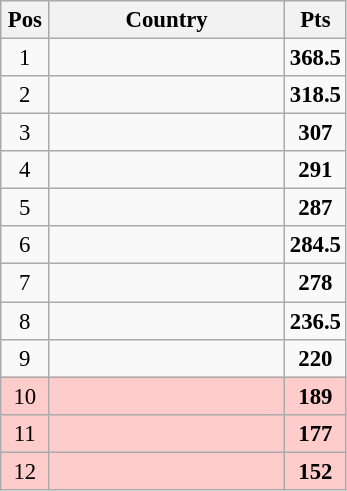<table class="wikitable" style="text-align: center; font-size:95%">
<tr>
<th style="width:25px;">Pos</th>
<th style="width:150px;">Country</th>
<th style="width:25px;">Pts</th>
</tr>
<tr>
<td>1</td>
<td align="left"><strong></strong></td>
<td><strong>368.5</strong></td>
</tr>
<tr>
<td>2</td>
<td align="left"></td>
<td><strong>318.5</strong></td>
</tr>
<tr>
<td>3</td>
<td align="left"></td>
<td><strong>307</strong></td>
</tr>
<tr>
<td>4</td>
<td align="left"></td>
<td><strong>291</strong></td>
</tr>
<tr>
<td>5</td>
<td align="left"></td>
<td><strong>287</strong></td>
</tr>
<tr>
<td>6</td>
<td align="left"></td>
<td><strong>284.5</strong></td>
</tr>
<tr>
<td>7</td>
<td align="left"></td>
<td><strong>278</strong></td>
</tr>
<tr>
<td>8</td>
<td align="left"></td>
<td><strong>236.5</strong></td>
</tr>
<tr>
<td>9</td>
<td align="left"></td>
<td><strong>220</strong></td>
</tr>
<tr style="background:#fcc;">
<td>10</td>
<td align="left"></td>
<td><strong>189</strong></td>
</tr>
<tr style="background:#fcc;">
<td>11</td>
<td align="left"></td>
<td><strong>177</strong></td>
</tr>
<tr style="background:#fcc;">
<td>12</td>
<td align="left"></td>
<td><strong>152</strong></td>
</tr>
</table>
